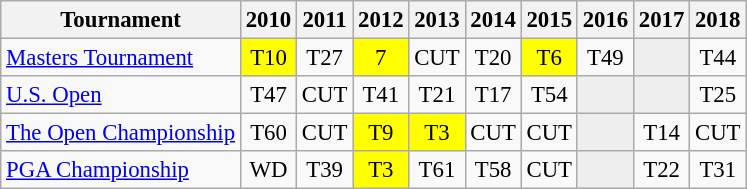<table class="wikitable" style="font-size:95%;text-align:center;">
<tr>
<th>Tournament</th>
<th>2010</th>
<th>2011</th>
<th>2012</th>
<th>2013</th>
<th>2014</th>
<th>2015</th>
<th>2016</th>
<th>2017</th>
<th>2018</th>
</tr>
<tr>
<td align=left><a href='#'>Masters Tournament</a></td>
<td style="background:yellow;">T10</td>
<td>T27</td>
<td style="background:yellow;">7</td>
<td>CUT</td>
<td>T20</td>
<td style="background:yellow;">T6</td>
<td>T49</td>
<td style="background:#eeeeee;"></td>
<td>T44</td>
</tr>
<tr>
<td align=left><a href='#'>U.S. Open</a></td>
<td>T47</td>
<td>CUT</td>
<td>T41</td>
<td>T21</td>
<td>T17</td>
<td>T54</td>
<td style="background:#eeeeee;"></td>
<td style="background:#eeeeee;"></td>
<td>T25</td>
</tr>
<tr>
<td align=left><a href='#'>The Open Championship</a></td>
<td>T60</td>
<td>CUT</td>
<td style="background:yellow;">T9</td>
<td style="background:yellow;">T3</td>
<td>CUT</td>
<td>CUT</td>
<td style="background:#eeeeee;"></td>
<td>T14</td>
<td>CUT</td>
</tr>
<tr>
<td align=left><a href='#'>PGA Championship</a></td>
<td>WD</td>
<td>T39</td>
<td style="background:yellow;">T3</td>
<td>T61</td>
<td>T58</td>
<td>CUT</td>
<td style="background:#eeeeee;"></td>
<td>T22</td>
<td>T31</td>
</tr>
</table>
